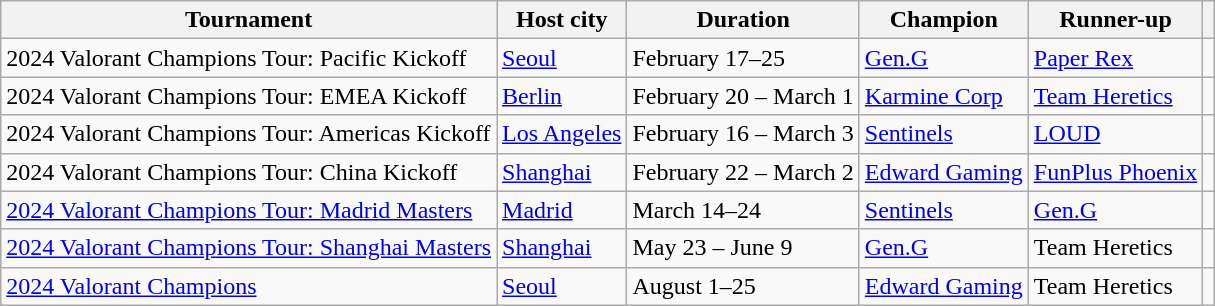<table class="wikitable">
<tr>
<th>Tournament</th>
<th>Host city</th>
<th>Duration</th>
<th>Champion</th>
<th>Runner-up</th>
<th></th>
</tr>
<tr>
<td>2024 Valorant Champions Tour: Pacific Kickoff</td>
<td> <a href='#'>Seoul</a></td>
<td>February 17–25</td>
<td><a href='#'>Gen.G</a></td>
<td><a href='#'>Paper Rex</a></td>
<td></td>
</tr>
<tr>
<td>2024 Valorant Champions Tour: EMEA Kickoff</td>
<td> <a href='#'>Berlin</a></td>
<td>February 20 – March 1</td>
<td><a href='#'>Karmine Corp</a></td>
<td><a href='#'>Team Heretics</a></td>
<td></td>
</tr>
<tr>
<td>2024 Valorant Champions Tour: Americas Kickoff</td>
<td> <a href='#'>Los Angeles</a></td>
<td>February 16 – March 3</td>
<td><a href='#'>Sentinels</a></td>
<td><a href='#'>LOUD</a></td>
<td></td>
</tr>
<tr>
<td>2024 Valorant Champions Tour: China Kickoff</td>
<td> <a href='#'>Shanghai</a></td>
<td>February 22 – March 2</td>
<td><a href='#'>Edward Gaming</a></td>
<td><a href='#'>FunPlus Phoenix</a></td>
<td></td>
</tr>
<tr>
<td><a href='#'>2024 Valorant Champions Tour: Madrid Masters</a></td>
<td> <a href='#'>Madrid</a></td>
<td>March 14–24</td>
<td><a href='#'>Sentinels</a></td>
<td><a href='#'>Gen.G</a></td>
<td></td>
</tr>
<tr>
<td><a href='#'>2024 Valorant Champions Tour: Shanghai Masters</a></td>
<td> <a href='#'>Shanghai</a></td>
<td>May 23 – June 9</td>
<td><a href='#'>Gen.G</a></td>
<td>Team Heretics</td>
<td></td>
</tr>
<tr>
<td><a href='#'>2024 Valorant Champions</a></td>
<td> <a href='#'>Seoul</a></td>
<td>August 1–25</td>
<td><a href='#'>Edward Gaming</a></td>
<td>Team Heretics</td>
<td></td>
</tr>
</table>
